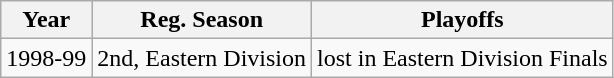<table class="wikitable">
<tr>
<th>Year</th>
<th>Reg. Season</th>
<th>Playoffs</th>
</tr>
<tr>
<td>1998-99</td>
<td>2nd, Eastern Division</td>
<td>lost in Eastern Division Finals</td>
</tr>
</table>
